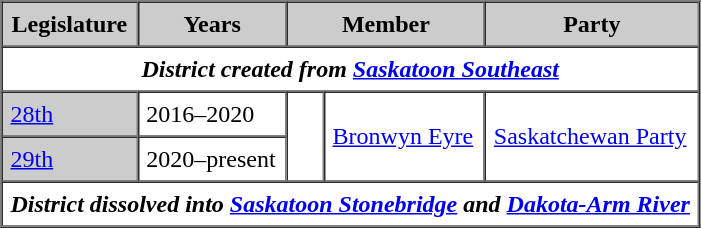<table border=1 cellpadding=5 cellspacing=0>
<tr bgcolor="CCCCCC">
<th>Legislature</th>
<th>Years</th>
<th colspan="2">Member</th>
<th>Party</th>
</tr>
<tr>
<td colspan="5" align="center"><strong><em>District created from <a href='#'>Saskatoon Southeast</a></em></strong></td>
</tr>
<tr>
<td bgcolor="CCCCCC"><a href='#'>28th</a></td>
<td>2016–2020</td>
<td rowspan=2 >   </td>
<td rowspan=2><a href='#'>Bronwyn Eyre</a></td>
<td rowspan=2><a href='#'>Saskatchewan Party</a></td>
</tr>
<tr>
<td bgcolor="CCCCCC"><a href='#'>29th</a></td>
<td>2020–present</td>
</tr>
<tr>
<td colspan="5" align="center"><strong><em>District dissolved into <a href='#'>Saskatoon Stonebridge</a> and <a href='#'>Dakota-Arm River</a></em></strong></td>
</tr>
</table>
